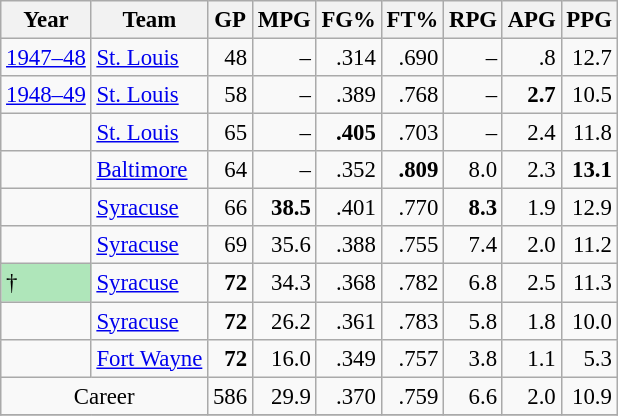<table class="wikitable sortable" style="font-size:95%; text-align:right;">
<tr>
<th>Year</th>
<th>Team</th>
<th>GP</th>
<th>MPG</th>
<th>FG%</th>
<th>FT%</th>
<th>RPG</th>
<th>APG</th>
<th>PPG</th>
</tr>
<tr>
<td style="text-align:left;"><a href='#'>1947–48</a></td>
<td style="text-align:left;"><a href='#'>St. Louis</a></td>
<td>48</td>
<td>–</td>
<td>.314</td>
<td>.690</td>
<td>–</td>
<td>.8</td>
<td>12.7</td>
</tr>
<tr>
<td style="text-align:left;"><a href='#'>1948–49</a></td>
<td style="text-align:left;"><a href='#'>St. Louis</a></td>
<td>58</td>
<td>–</td>
<td>.389</td>
<td>.768</td>
<td>–</td>
<td><strong>2.7</strong></td>
<td>10.5</td>
</tr>
<tr>
<td style="text-align:left;"></td>
<td style="text-align:left;"><a href='#'>St. Louis</a></td>
<td>65</td>
<td>–</td>
<td><strong>.405</strong></td>
<td>.703</td>
<td>–</td>
<td>2.4</td>
<td>11.8</td>
</tr>
<tr>
<td style="text-align:left;"></td>
<td style="text-align:left;"><a href='#'>Baltimore</a></td>
<td>64</td>
<td>–</td>
<td>.352</td>
<td><strong>.809</strong></td>
<td>8.0</td>
<td>2.3</td>
<td><strong>13.1</strong></td>
</tr>
<tr>
<td style="text-align:left;"></td>
<td style="text-align:left;"><a href='#'>Syracuse</a></td>
<td>66</td>
<td><strong>38.5</strong></td>
<td>.401</td>
<td>.770</td>
<td><strong>8.3</strong></td>
<td>1.9</td>
<td>12.9</td>
</tr>
<tr>
<td style="text-align:left;"></td>
<td style="text-align:left;"><a href='#'>Syracuse</a></td>
<td>69</td>
<td>35.6</td>
<td>.388</td>
<td>.755</td>
<td>7.4</td>
<td>2.0</td>
<td>11.2</td>
</tr>
<tr>
<td style="text-align:left;background:#afe6ba;">†</td>
<td style="text-align:left;"><a href='#'>Syracuse</a></td>
<td><strong>72</strong></td>
<td>34.3</td>
<td>.368</td>
<td>.782</td>
<td>6.8</td>
<td>2.5</td>
<td>11.3</td>
</tr>
<tr>
<td style="text-align:left;"></td>
<td style="text-align:left;"><a href='#'>Syracuse</a></td>
<td><strong>72</strong></td>
<td>26.2</td>
<td>.361</td>
<td>.783</td>
<td>5.8</td>
<td>1.8</td>
<td>10.0</td>
</tr>
<tr>
<td style="text-align:left;"></td>
<td style="text-align:left;"><a href='#'>Fort Wayne</a></td>
<td><strong>72</strong></td>
<td>16.0</td>
<td>.349</td>
<td>.757</td>
<td>3.8</td>
<td>1.1</td>
<td>5.3</td>
</tr>
<tr>
<td style="text-align:center;" colspan="2">Career</td>
<td>586</td>
<td>29.9</td>
<td>.370</td>
<td>.759</td>
<td>6.6</td>
<td>2.0</td>
<td>10.9</td>
</tr>
<tr>
</tr>
</table>
